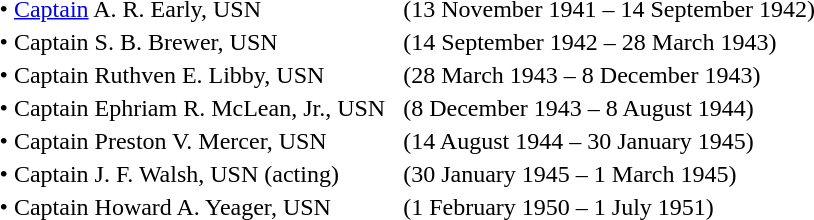<table>
<tr>
<td>    • <a href='#'>Captain</a> A. R. Early, USN</td>
<td>(13 November 1941 – 14 September 1942)</td>
</tr>
<tr>
<td>    • Captain S. B. Brewer, USN</td>
<td>(14 September 1942 – 28 March 1943)</td>
</tr>
<tr>
<td>    • Captain Ruthven E. Libby, USN</td>
<td>(28 March 1943 – 8 December 1943)</td>
</tr>
<tr>
<td>    • Captain Ephriam R. McLean, Jr., USN  </td>
<td>(8 December 1943 – 8 August 1944)</td>
</tr>
<tr>
<td>    • Captain Preston V. Mercer, USN<br></td>
<td>(14 August 1944 – 30 January 1945)</td>
</tr>
<tr>
<td>    • Captain J. F. Walsh, USN (acting)</td>
<td>(30 January 1945 – 1 March 1945)</td>
</tr>
<tr>
<td>    • Captain Howard A. Yeager, USN</td>
<td>(1 February 1950 – 1 July 1951)</td>
</tr>
</table>
